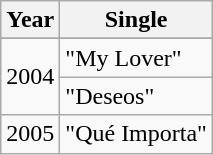<table class="wikitable">
<tr>
<th align="center">Year</th>
<th align="center">Single</th>
</tr>
<tr>
</tr>
<tr>
<td align="center" rowspan="2">2004</td>
<td align="left">"My Lover"</td>
</tr>
<tr>
<td align="left">"Deseos"</td>
</tr>
<tr>
<td align="center">2005</td>
<td align="left">"Qué Importa"</td>
</tr>
</table>
